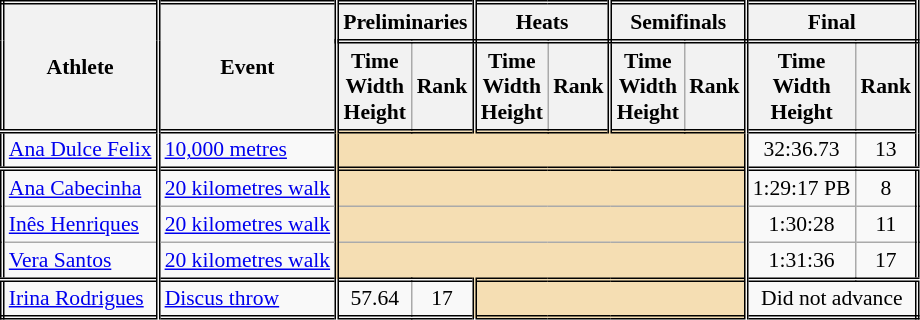<table class=wikitable style="font-size:90%; border: double;">
<tr>
<th rowspan="2" style="border-right:double">Athlete</th>
<th rowspan="2" style="border-right:double">Event</th>
<th colspan="2" style="border-right:double; border-bottom:double;">Preliminaries</th>
<th colspan="2" style="border-right:double; border-bottom:double;">Heats</th>
<th colspan="2" style="border-right:double; border-bottom:double;">Semifinals</th>
<th colspan="2" style="border-right:double; border-bottom:double;">Final</th>
</tr>
<tr>
<th>Time<br>Width<br>Height</th>
<th style="border-right:double">Rank</th>
<th>Time<br>Width<br>Height</th>
<th style="border-right:double">Rank</th>
<th>Time<br>Width<br>Height</th>
<th style="border-right:double">Rank</th>
<th>Time<br>Width<br>Height</th>
<th style="border-right:double">Rank</th>
</tr>
<tr style="border-top: double;">
<td style="border-right:double"><a href='#'>Ana Dulce Felix</a></td>
<td style="border-right:double"><a href='#'>10,000 metres</a></td>
<td style="border-right:double" colspan= 6 bgcolor="wheat"></td>
<td align=center>32:36.73</td>
<td align=center>13</td>
</tr>
<tr style="border-top: double;">
<td style="border-right:double"><a href='#'>Ana Cabecinha</a></td>
<td style="border-right:double"><a href='#'>20 kilometres walk</a></td>
<td style="border-right:double" colspan= 6 bgcolor="wheat"></td>
<td align=center>1:29:17 PB</td>
<td align=center>8</td>
</tr>
<tr>
<td style="border-right:double"><a href='#'>Inês Henriques</a></td>
<td style="border-right:double"><a href='#'>20 kilometres walk</a></td>
<td style="border-right:double" colspan= 6 bgcolor="wheat"></td>
<td align=center>1:30:28</td>
<td align=center>11</td>
</tr>
<tr>
<td style="border-right:double"><a href='#'>Vera Santos</a></td>
<td style="border-right:double"><a href='#'>20 kilometres walk</a></td>
<td style="border-right:double" colspan= 6 bgcolor="wheat"></td>
<td align=center>1:31:36</td>
<td align=center>17</td>
</tr>
<tr style="border-top: double;">
<td style="border-right:double"><a href='#'>Irina Rodrigues</a></td>
<td style="border-right:double"><a href='#'>Discus throw</a></td>
<td align=center>57.64</td>
<td align=center style="border-right:double">17</td>
<td style="border-right:double" colspan= 4 bgcolor="wheat"></td>
<td align=center colspan= 4>Did not advance</td>
</tr>
</table>
